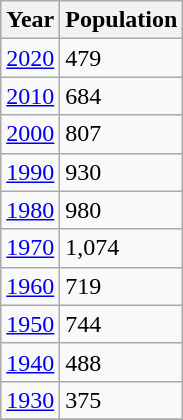<table class="wikitable">
<tr>
<th>Year</th>
<th>Population</th>
</tr>
<tr>
<td><a href='#'>2020</a></td>
<td>479</td>
</tr>
<tr>
<td><a href='#'>2010</a></td>
<td>684</td>
</tr>
<tr>
<td><a href='#'>2000</a></td>
<td>807</td>
</tr>
<tr>
<td><a href='#'>1990</a></td>
<td>930</td>
</tr>
<tr>
<td><a href='#'>1980</a></td>
<td>980</td>
</tr>
<tr>
<td><a href='#'>1970</a></td>
<td>1,074</td>
</tr>
<tr>
<td><a href='#'>1960</a></td>
<td>719</td>
</tr>
<tr>
<td><a href='#'>1950</a></td>
<td>744</td>
</tr>
<tr>
<td><a href='#'>1940</a></td>
<td>488</td>
</tr>
<tr>
<td><a href='#'>1930</a></td>
<td>375</td>
</tr>
<tr>
</tr>
</table>
